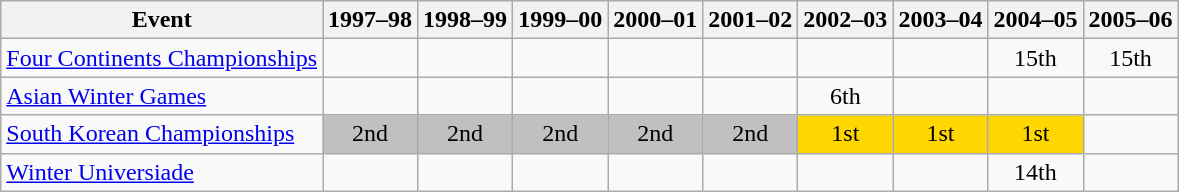<table class="wikitable" style="text-align:center">
<tr>
<th>Event</th>
<th>1997–98</th>
<th>1998–99</th>
<th>1999–00</th>
<th>2000–01</th>
<th>2001–02</th>
<th>2002–03</th>
<th>2003–04</th>
<th>2004–05</th>
<th>2005–06</th>
</tr>
<tr>
<td align=left><a href='#'>Four Continents Championships</a></td>
<td></td>
<td></td>
<td></td>
<td></td>
<td></td>
<td></td>
<td></td>
<td>15th</td>
<td>15th</td>
</tr>
<tr>
<td align=left><a href='#'>Asian Winter Games</a></td>
<td></td>
<td></td>
<td></td>
<td></td>
<td></td>
<td>6th</td>
<td></td>
<td></td>
<td></td>
</tr>
<tr>
<td align=left><a href='#'>South Korean Championships</a></td>
<td bgcolor=silver>2nd</td>
<td bgcolor=silver>2nd</td>
<td bgcolor=silver>2nd</td>
<td bgcolor=silver>2nd</td>
<td bgcolor=silver>2nd</td>
<td bgcolor=gold>1st</td>
<td bgcolor=gold>1st</td>
<td bgcolor=gold>1st</td>
<td></td>
</tr>
<tr>
<td align=left><a href='#'>Winter Universiade</a></td>
<td></td>
<td></td>
<td></td>
<td></td>
<td></td>
<td></td>
<td></td>
<td>14th</td>
<td></td>
</tr>
</table>
